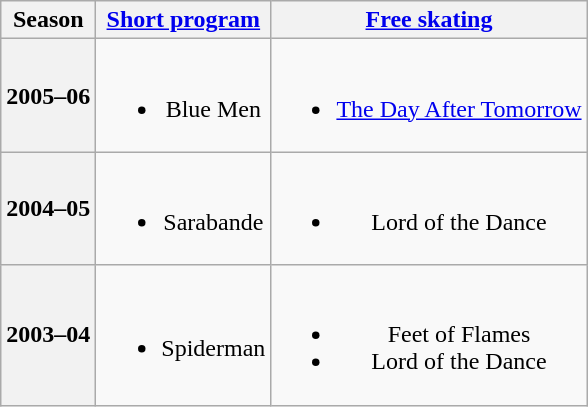<table class=wikitable style=text-align:center>
<tr>
<th>Season</th>
<th><a href='#'>Short program</a></th>
<th><a href='#'>Free skating</a></th>
</tr>
<tr>
<th>2005–06 <br> </th>
<td><br><ul><li>Blue Men <br></li></ul></td>
<td><br><ul><li><a href='#'>The Day After Tomorrow</a> <br></li></ul></td>
</tr>
<tr>
<th>2004–05 <br> </th>
<td><br><ul><li>Sarabande <br></li></ul></td>
<td><br><ul><li>Lord of the Dance <br></li></ul></td>
</tr>
<tr>
<th>2003–04 <br> </th>
<td><br><ul><li>Spiderman <br></li></ul></td>
<td><br><ul><li>Feet of Flames</li><li>Lord of the Dance <br></li></ul></td>
</tr>
</table>
